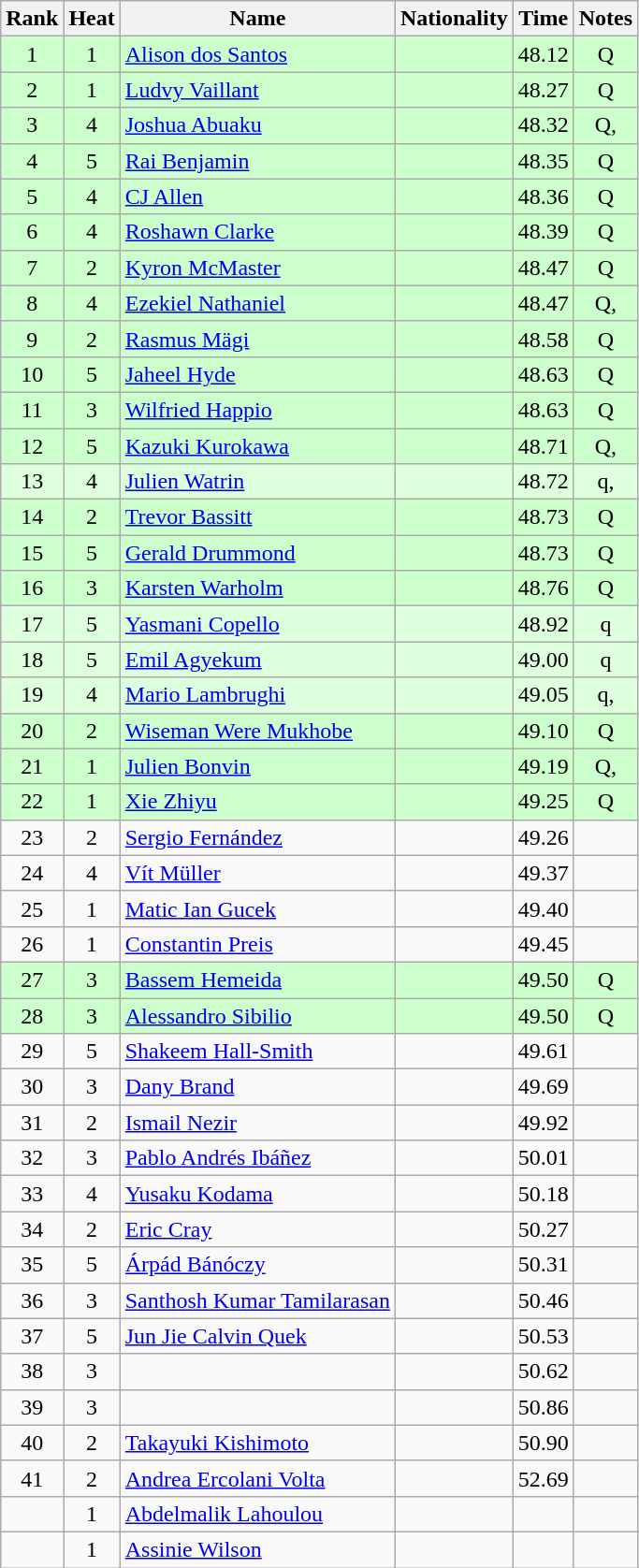<table class="wikitable sortable" style="text-align:center">
<tr>
<th>Rank</th>
<th>Heat</th>
<th>Name</th>
<th>Nationality</th>
<th>Time</th>
<th>Notes</th>
</tr>
<tr bgcolor=ccffcc>
<td>1</td>
<td>1</td>
<td align="left"><a href='#'>Alison dos Santos</a></td>
<td align="left"></td>
<td>48.12</td>
<td>Q</td>
</tr>
<tr bgcolor=ccffcc>
<td>2</td>
<td>1</td>
<td align="left"><a href='#'>Ludvy Vaillant</a></td>
<td align="left"></td>
<td>48.27</td>
<td>Q</td>
</tr>
<tr bgcolor=ccffcc>
<td>3</td>
<td>4</td>
<td align="left"><a href='#'>Joshua Abuaku</a></td>
<td align="left"></td>
<td>48.32</td>
<td>Q, </td>
</tr>
<tr bgcolor=ccffcc>
<td>4</td>
<td>5</td>
<td align="left"><a href='#'>Rai Benjamin</a></td>
<td align="left"></td>
<td>48.35</td>
<td>Q</td>
</tr>
<tr bgcolor=ccffcc>
<td>5</td>
<td>4</td>
<td align="left"><a href='#'>CJ Allen</a></td>
<td align="left"></td>
<td>48.36</td>
<td>Q</td>
</tr>
<tr bgcolor=ccffcc>
<td>6</td>
<td>4</td>
<td align="left"><a href='#'>Roshawn Clarke</a></td>
<td align="left"></td>
<td>48.39</td>
<td>Q</td>
</tr>
<tr bgcolor=ccffcc>
<td>7</td>
<td>2</td>
<td align="left"><a href='#'>Kyron McMaster</a></td>
<td align="left"></td>
<td>48.47</td>
<td>Q</td>
</tr>
<tr bgcolor=ccffcc>
<td>8</td>
<td>4</td>
<td align="left"><a href='#'>Ezekiel Nathaniel</a></td>
<td align="left"></td>
<td>48.47</td>
<td>Q, </td>
</tr>
<tr bgcolor=ccffcc>
<td>9</td>
<td>2</td>
<td align="left"><a href='#'>Rasmus Mägi</a></td>
<td align="left"></td>
<td>48.58</td>
<td>Q</td>
</tr>
<tr bgcolor=ccffcc>
<td>10</td>
<td>5</td>
<td align="left"><a href='#'>Jaheel Hyde</a></td>
<td align="left"></td>
<td>48.63</td>
<td>Q</td>
</tr>
<tr bgcolor=ccffcc>
<td>11</td>
<td>3</td>
<td align="left"><a href='#'>Wilfried Happio</a></td>
<td align="left"></td>
<td>48.63</td>
<td>Q</td>
</tr>
<tr bgcolor=ccffcc>
<td>12</td>
<td>5</td>
<td align="left"><a href='#'>Kazuki Kurokawa</a></td>
<td align="left"></td>
<td>48.71</td>
<td>Q, </td>
</tr>
<tr bgcolor=ddffdd>
<td>13</td>
<td>4</td>
<td align="left"><a href='#'>Julien Watrin</a></td>
<td align="left"></td>
<td>48.72</td>
<td>q, </td>
</tr>
<tr bgcolor=ccffcc>
<td>14</td>
<td>2</td>
<td align="left"><a href='#'>Trevor Bassitt</a></td>
<td align="left"></td>
<td>48.73</td>
<td>Q</td>
</tr>
<tr bgcolor=ccffcc>
<td>15</td>
<td>5</td>
<td align="left"><a href='#'>Gerald Drummond</a></td>
<td align="left"></td>
<td>48.73</td>
<td>Q</td>
</tr>
<tr bgcolor=ccffcc>
<td>16</td>
<td>3</td>
<td align="left"><a href='#'>Karsten Warholm</a></td>
<td align="left"></td>
<td>48.76</td>
<td>Q</td>
</tr>
<tr bgcolor=ddffdd>
<td>17</td>
<td>5</td>
<td align="left"><a href='#'>Yasmani Copello</a></td>
<td align="left"></td>
<td>48.92</td>
<td>q</td>
</tr>
<tr bgcolor=ddffdd>
<td>18</td>
<td>5</td>
<td align="left"><a href='#'>Emil Agyekum</a></td>
<td align="left"></td>
<td>49.00</td>
<td>q</td>
</tr>
<tr bgcolor=ddffdd>
<td>19</td>
<td>4</td>
<td align="left"><a href='#'>Mario Lambrughi</a></td>
<td align="left"></td>
<td>49.05</td>
<td>q, </td>
</tr>
<tr bgcolor=ccffcc>
<td>20</td>
<td>2</td>
<td align="left"><a href='#'>Wiseman Were Mukhobe</a></td>
<td align="left"></td>
<td>49.10</td>
<td>Q</td>
</tr>
<tr bgcolor=ccffcc>
<td>21</td>
<td>1</td>
<td align="left"><a href='#'>Julien Bonvin</a></td>
<td align="left"></td>
<td>49.19</td>
<td>Q, </td>
</tr>
<tr bgcolor=ccffcc>
<td>22</td>
<td>1</td>
<td align="left"><a href='#'>Xie Zhiyu</a></td>
<td align="left"></td>
<td>49.25</td>
<td>Q</td>
</tr>
<tr>
<td>23</td>
<td>2</td>
<td align=left><a href='#'>Sergio Fernández</a></td>
<td align="left"></td>
<td>49.26</td>
<td></td>
</tr>
<tr>
<td>24</td>
<td>4</td>
<td align="left"><a href='#'>Vít Müller</a></td>
<td align="left"></td>
<td>49.37</td>
<td></td>
</tr>
<tr>
<td>25</td>
<td>1</td>
<td align="left"><a href='#'>Matic Ian Gucek</a></td>
<td align="left"></td>
<td>49.40</td>
<td></td>
</tr>
<tr>
<td>26</td>
<td>1</td>
<td align="left"><a href='#'>Constantin Preis</a></td>
<td align="left"></td>
<td>49.45</td>
<td></td>
</tr>
<tr bgcolor=ccffcc>
<td>27</td>
<td>3</td>
<td align="left"><a href='#'>Bassem Hemeida</a></td>
<td align="left"></td>
<td>49.50</td>
<td>Q</td>
</tr>
<tr bgcolor=ccffcc>
<td>28</td>
<td>3</td>
<td align="left"><a href='#'>Alessandro Sibilio</a></td>
<td align="left"></td>
<td>49.50</td>
<td>Q</td>
</tr>
<tr>
<td>29</td>
<td>5</td>
<td align="left"><a href='#'>Shakeem Hall-Smith</a></td>
<td align="left"></td>
<td>49.61</td>
<td></td>
</tr>
<tr>
<td>30</td>
<td>3</td>
<td align="left"><a href='#'>Dany Brand</a></td>
<td align="left"></td>
<td>49.69</td>
<td></td>
</tr>
<tr>
<td>31</td>
<td>2</td>
<td align="left"><a href='#'>Ismail Nezir</a></td>
<td align="left"></td>
<td>49.92</td>
<td></td>
</tr>
<tr>
<td>32</td>
<td>3</td>
<td align="left"><a href='#'>Pablo Andrés Ibáñez</a></td>
<td align="left"></td>
<td>50.01</td>
<td></td>
</tr>
<tr>
<td>33</td>
<td>4</td>
<td align="left"><a href='#'>Yusaku Kodama</a></td>
<td align="left"></td>
<td>50.18</td>
<td></td>
</tr>
<tr>
<td>34</td>
<td>2</td>
<td align="left"><a href='#'>Eric Cray</a></td>
<td align="left"></td>
<td>50.27</td>
<td></td>
</tr>
<tr>
<td>35</td>
<td>5</td>
<td align="left"><a href='#'>Árpád Bánóczy</a></td>
<td align="left"></td>
<td>50.31</td>
<td></td>
</tr>
<tr>
<td>36</td>
<td>3</td>
<td align="left"><a href='#'>Santhosh Kumar Tamilarasan</a></td>
<td align="left"></td>
<td>50.46</td>
<td></td>
</tr>
<tr>
<td>37</td>
<td>5</td>
<td align="left"><a href='#'>Jun Jie Calvin Quek</a></td>
<td align="left"></td>
<td>50.53</td>
<td></td>
</tr>
<tr>
<td>38</td>
<td>3</td>
<td align="left"></td>
<td align="left"></td>
<td>50.62</td>
<td></td>
</tr>
<tr>
<td>39</td>
<td>3</td>
<td align="left"></td>
<td align="left"></td>
<td>50.86</td>
<td></td>
</tr>
<tr>
<td>40</td>
<td>2</td>
<td align="left"><a href='#'>Takayuki Kishimoto</a></td>
<td align="left"></td>
<td>50.90</td>
<td></td>
</tr>
<tr>
<td>41</td>
<td>2</td>
<td align="left"><a href='#'>Andrea Ercolani Volta</a></td>
<td align="left"></td>
<td>52.69</td>
<td></td>
</tr>
<tr>
<td></td>
<td>1</td>
<td align="left"><a href='#'>Abdelmalik Lahoulou</a></td>
<td align="left"></td>
<td></td>
<td></td>
</tr>
<tr>
<td></td>
<td>1</td>
<td align="left"><a href='#'>Assinie Wilson</a></td>
<td align="left"></td>
<td></td>
<td></td>
</tr>
</table>
